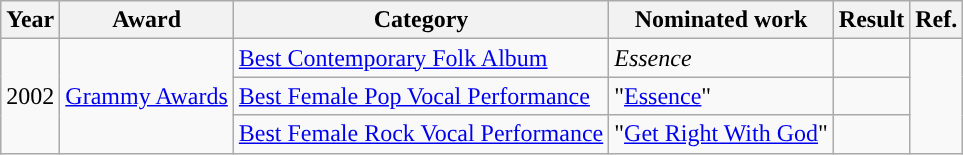<table class="wikitable">
<tr>
<th scope="col">Year</th>
<th scope="col">Award</th>
<th scope="col">Category</th>
<th scope="col">Nominated work</th>
<th scope="col">Result</th>
<th scope="col">Ref.</th>
</tr>
<tr>
<td rowspan="3">2002</td>
<td rowspan="3"><a href='#'>Grammy Awards</a></td>
<td><a href='#'>Best Contemporary Folk Album</a></td>
<td><em>Essence</em></td>
<td></td>
<td rowspan="3" align="center"></td>
</tr>
<tr>
<td><a href='#'>Best Female Pop Vocal Performance</a></td>
<td>"<a href='#'>Essence</a>"</td>
<td></td>
</tr>
<tr>
<td><a href='#'>Best Female Rock Vocal Performance</a></td>
<td>"<a href='#'>Get Right With God</a>"</td>
<td></td>
</tr>
</table>
